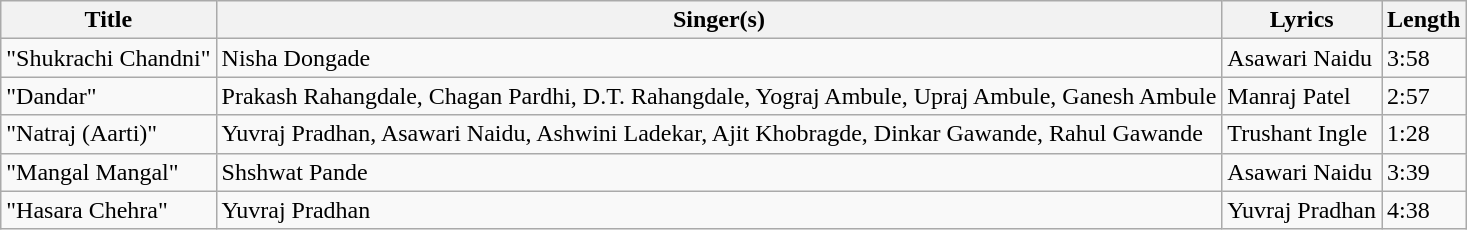<table class="wikitable">
<tr>
<th>Title</th>
<th>Singer(s)</th>
<th>Lyrics</th>
<th>Length</th>
</tr>
<tr>
<td>"Shukrachi Chandni"</td>
<td>Nisha Dongade</td>
<td>Asawari Naidu</td>
<td>3:58</td>
</tr>
<tr>
<td>"Dandar"</td>
<td>Prakash Rahangdale, Chagan Pardhi, D.T. Rahangdale, Yograj Ambule, Upraj Ambule, Ganesh Ambule</td>
<td>Manraj Patel</td>
<td>2:57</td>
</tr>
<tr>
<td>"Natraj (Aarti)"</td>
<td>Yuvraj Pradhan, Asawari Naidu, Ashwini Ladekar, Ajit Khobragde, Dinkar Gawande, Rahul Gawande</td>
<td>Trushant Ingle</td>
<td>1:28</td>
</tr>
<tr>
<td>"Mangal Mangal"</td>
<td>Shshwat Pande</td>
<td>Asawari Naidu</td>
<td>3:39</td>
</tr>
<tr>
<td>"Hasara Chehra"</td>
<td>Yuvraj Pradhan</td>
<td>Yuvraj Pradhan</td>
<td>4:38</td>
</tr>
</table>
